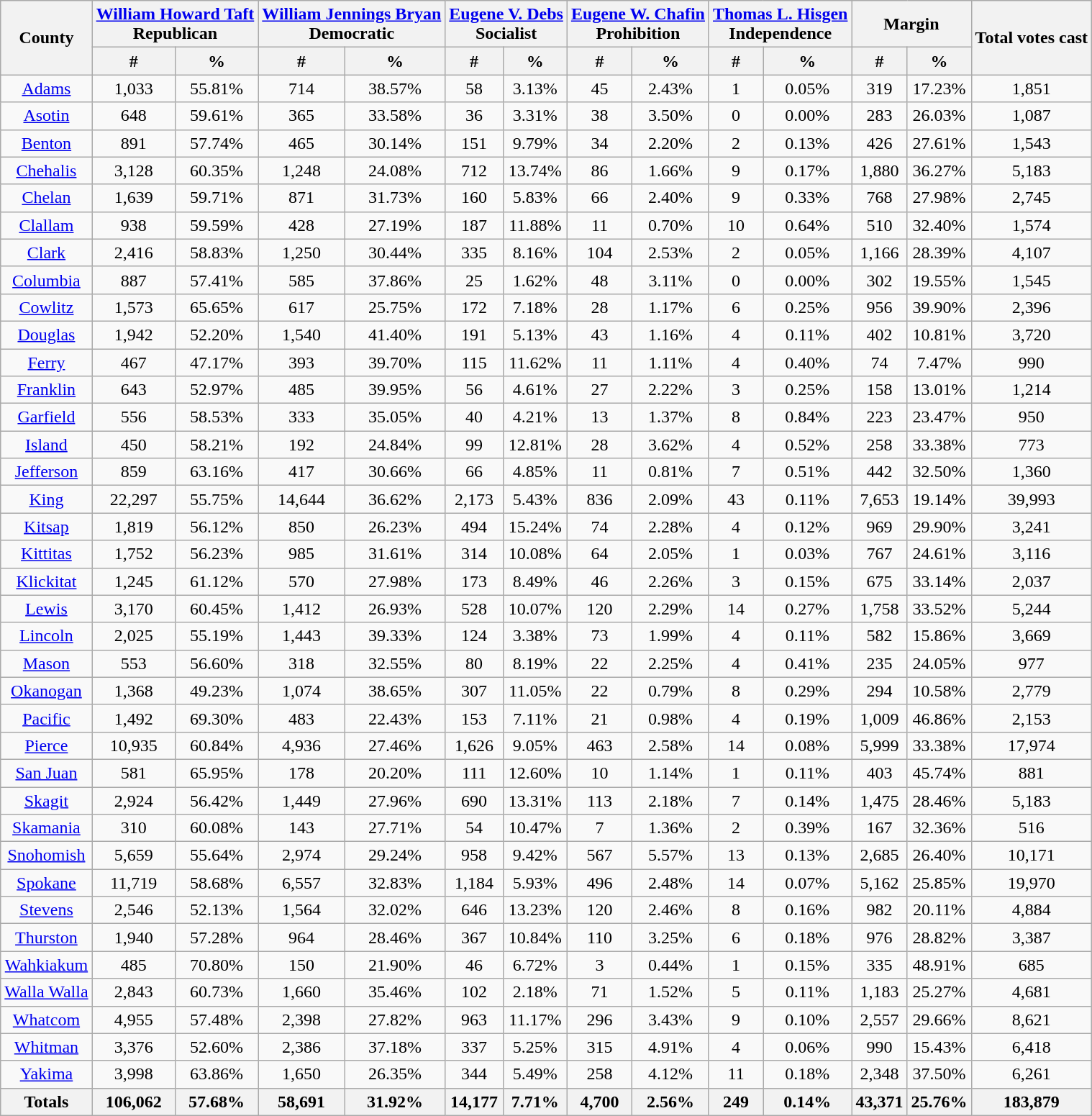<table class="wikitable sortable" style="text-align:center">
<tr>
<th style="text-align:center;" rowspan="2">County</th>
<th style="text-align:center;" colspan="2"><a href='#'>William Howard Taft</a><br>Republican</th>
<th style="text-align:center;" colspan="2"><a href='#'>William Jennings Bryan</a><br>Democratic</th>
<th style="text-align:center;" colspan="2"><a href='#'>Eugene V. Debs</a><br>Socialist</th>
<th style="text-align:center;" colspan="2"><a href='#'>Eugene W. Chafin</a><br>Prohibition</th>
<th style="text-align:center;" colspan="2"><a href='#'>Thomas L. Hisgen</a><br>Independence</th>
<th style="text-align:center;" colspan="2">Margin</th>
<th style="text-align:center;" rowspan="2">Total votes cast</th>
</tr>
<tr>
<th style="text-align:center;" data-sort-type="number">#</th>
<th style="text-align:center;" data-sort-type="number">%</th>
<th style="text-align:center;" data-sort-type="number">#</th>
<th style="text-align:center;" data-sort-type="number">%</th>
<th style="text-align:center;" data-sort-type="number">#</th>
<th style="text-align:center;" data-sort-type="number">%</th>
<th style="text-align:center;" data-sort-type="number">#</th>
<th style="text-align:center;" data-sort-type="number">%</th>
<th style="text-align:center;" data-sort-type="number">#</th>
<th style="text-align:center;" data-sort-type="number">%</th>
<th style="text-align:center;" data-sort-type="number">#</th>
<th style="text-align:center;" data-sort-type="number">%</th>
</tr>
<tr style="text-align:center;">
<td><a href='#'>Adams</a></td>
<td>1,033</td>
<td>55.81%</td>
<td>714</td>
<td>38.57%</td>
<td>58</td>
<td>3.13%</td>
<td>45</td>
<td>2.43%</td>
<td>1</td>
<td>0.05%</td>
<td>319</td>
<td>17.23%</td>
<td>1,851</td>
</tr>
<tr style="text-align:center;">
<td><a href='#'>Asotin</a></td>
<td>648</td>
<td>59.61%</td>
<td>365</td>
<td>33.58%</td>
<td>36</td>
<td>3.31%</td>
<td>38</td>
<td>3.50%</td>
<td>0</td>
<td>0.00%</td>
<td>283</td>
<td>26.03%</td>
<td>1,087</td>
</tr>
<tr style="text-align:center;">
<td><a href='#'>Benton</a></td>
<td>891</td>
<td>57.74%</td>
<td>465</td>
<td>30.14%</td>
<td>151</td>
<td>9.79%</td>
<td>34</td>
<td>2.20%</td>
<td>2</td>
<td>0.13%</td>
<td>426</td>
<td>27.61%</td>
<td>1,543</td>
</tr>
<tr style="text-align:center;">
<td><a href='#'>Chehalis</a></td>
<td>3,128</td>
<td>60.35%</td>
<td>1,248</td>
<td>24.08%</td>
<td>712</td>
<td>13.74%</td>
<td>86</td>
<td>1.66%</td>
<td>9</td>
<td>0.17%</td>
<td>1,880</td>
<td>36.27%</td>
<td>5,183</td>
</tr>
<tr style="text-align:center;">
<td><a href='#'>Chelan</a></td>
<td>1,639</td>
<td>59.71%</td>
<td>871</td>
<td>31.73%</td>
<td>160</td>
<td>5.83%</td>
<td>66</td>
<td>2.40%</td>
<td>9</td>
<td>0.33%</td>
<td>768</td>
<td>27.98%</td>
<td>2,745</td>
</tr>
<tr style="text-align:center;">
<td><a href='#'>Clallam</a></td>
<td>938</td>
<td>59.59%</td>
<td>428</td>
<td>27.19%</td>
<td>187</td>
<td>11.88%</td>
<td>11</td>
<td>0.70%</td>
<td>10</td>
<td>0.64%</td>
<td>510</td>
<td>32.40%</td>
<td>1,574</td>
</tr>
<tr style="text-align:center;">
<td><a href='#'>Clark</a></td>
<td>2,416</td>
<td>58.83%</td>
<td>1,250</td>
<td>30.44%</td>
<td>335</td>
<td>8.16%</td>
<td>104</td>
<td>2.53%</td>
<td>2</td>
<td>0.05%</td>
<td>1,166</td>
<td>28.39%</td>
<td>4,107</td>
</tr>
<tr style="text-align:center;">
<td><a href='#'>Columbia</a></td>
<td>887</td>
<td>57.41%</td>
<td>585</td>
<td>37.86%</td>
<td>25</td>
<td>1.62%</td>
<td>48</td>
<td>3.11%</td>
<td>0</td>
<td>0.00%</td>
<td>302</td>
<td>19.55%</td>
<td>1,545</td>
</tr>
<tr style="text-align:center;">
<td><a href='#'>Cowlitz</a></td>
<td>1,573</td>
<td>65.65%</td>
<td>617</td>
<td>25.75%</td>
<td>172</td>
<td>7.18%</td>
<td>28</td>
<td>1.17%</td>
<td>6</td>
<td>0.25%</td>
<td>956</td>
<td>39.90%</td>
<td>2,396</td>
</tr>
<tr style="text-align:center;">
<td><a href='#'>Douglas</a></td>
<td>1,942</td>
<td>52.20%</td>
<td>1,540</td>
<td>41.40%</td>
<td>191</td>
<td>5.13%</td>
<td>43</td>
<td>1.16%</td>
<td>4</td>
<td>0.11%</td>
<td>402</td>
<td>10.81%</td>
<td>3,720</td>
</tr>
<tr style="text-align:center;">
<td><a href='#'>Ferry</a></td>
<td>467</td>
<td>47.17%</td>
<td>393</td>
<td>39.70%</td>
<td>115</td>
<td>11.62%</td>
<td>11</td>
<td>1.11%</td>
<td>4</td>
<td>0.40%</td>
<td>74</td>
<td>7.47%</td>
<td>990</td>
</tr>
<tr style="text-align:center;">
<td><a href='#'>Franklin</a></td>
<td>643</td>
<td>52.97%</td>
<td>485</td>
<td>39.95%</td>
<td>56</td>
<td>4.61%</td>
<td>27</td>
<td>2.22%</td>
<td>3</td>
<td>0.25%</td>
<td>158</td>
<td>13.01%</td>
<td>1,214</td>
</tr>
<tr style="text-align:center;">
<td><a href='#'>Garfield</a></td>
<td>556</td>
<td>58.53%</td>
<td>333</td>
<td>35.05%</td>
<td>40</td>
<td>4.21%</td>
<td>13</td>
<td>1.37%</td>
<td>8</td>
<td>0.84%</td>
<td>223</td>
<td>23.47%</td>
<td>950</td>
</tr>
<tr style="text-align:center;">
<td><a href='#'>Island</a></td>
<td>450</td>
<td>58.21%</td>
<td>192</td>
<td>24.84%</td>
<td>99</td>
<td>12.81%</td>
<td>28</td>
<td>3.62%</td>
<td>4</td>
<td>0.52%</td>
<td>258</td>
<td>33.38%</td>
<td>773</td>
</tr>
<tr style="text-align:center;">
<td><a href='#'>Jefferson</a></td>
<td>859</td>
<td>63.16%</td>
<td>417</td>
<td>30.66%</td>
<td>66</td>
<td>4.85%</td>
<td>11</td>
<td>0.81%</td>
<td>7</td>
<td>0.51%</td>
<td>442</td>
<td>32.50%</td>
<td>1,360</td>
</tr>
<tr style="text-align:center;">
<td><a href='#'>King</a></td>
<td>22,297</td>
<td>55.75%</td>
<td>14,644</td>
<td>36.62%</td>
<td>2,173</td>
<td>5.43%</td>
<td>836</td>
<td>2.09%</td>
<td>43</td>
<td>0.11%</td>
<td>7,653</td>
<td>19.14%</td>
<td>39,993</td>
</tr>
<tr style="text-align:center;">
<td><a href='#'>Kitsap</a></td>
<td>1,819</td>
<td>56.12%</td>
<td>850</td>
<td>26.23%</td>
<td>494</td>
<td>15.24%</td>
<td>74</td>
<td>2.28%</td>
<td>4</td>
<td>0.12%</td>
<td>969</td>
<td>29.90%</td>
<td>3,241</td>
</tr>
<tr style="text-align:center;">
<td><a href='#'>Kittitas</a></td>
<td>1,752</td>
<td>56.23%</td>
<td>985</td>
<td>31.61%</td>
<td>314</td>
<td>10.08%</td>
<td>64</td>
<td>2.05%</td>
<td>1</td>
<td>0.03%</td>
<td>767</td>
<td>24.61%</td>
<td>3,116</td>
</tr>
<tr style="text-align:center;">
<td><a href='#'>Klickitat</a></td>
<td>1,245</td>
<td>61.12%</td>
<td>570</td>
<td>27.98%</td>
<td>173</td>
<td>8.49%</td>
<td>46</td>
<td>2.26%</td>
<td>3</td>
<td>0.15%</td>
<td>675</td>
<td>33.14%</td>
<td>2,037</td>
</tr>
<tr style="text-align:center;">
<td><a href='#'>Lewis</a></td>
<td>3,170</td>
<td>60.45%</td>
<td>1,412</td>
<td>26.93%</td>
<td>528</td>
<td>10.07%</td>
<td>120</td>
<td>2.29%</td>
<td>14</td>
<td>0.27%</td>
<td>1,758</td>
<td>33.52%</td>
<td>5,244</td>
</tr>
<tr style="text-align:center;">
<td><a href='#'>Lincoln</a></td>
<td>2,025</td>
<td>55.19%</td>
<td>1,443</td>
<td>39.33%</td>
<td>124</td>
<td>3.38%</td>
<td>73</td>
<td>1.99%</td>
<td>4</td>
<td>0.11%</td>
<td>582</td>
<td>15.86%</td>
<td>3,669</td>
</tr>
<tr style="text-align:center;">
<td><a href='#'>Mason</a></td>
<td>553</td>
<td>56.60%</td>
<td>318</td>
<td>32.55%</td>
<td>80</td>
<td>8.19%</td>
<td>22</td>
<td>2.25%</td>
<td>4</td>
<td>0.41%</td>
<td>235</td>
<td>24.05%</td>
<td>977</td>
</tr>
<tr style="text-align:center;">
<td><a href='#'>Okanogan</a></td>
<td>1,368</td>
<td>49.23%</td>
<td>1,074</td>
<td>38.65%</td>
<td>307</td>
<td>11.05%</td>
<td>22</td>
<td>0.79%</td>
<td>8</td>
<td>0.29%</td>
<td>294</td>
<td>10.58%</td>
<td>2,779</td>
</tr>
<tr style="text-align:center;">
<td><a href='#'>Pacific</a></td>
<td>1,492</td>
<td>69.30%</td>
<td>483</td>
<td>22.43%</td>
<td>153</td>
<td>7.11%</td>
<td>21</td>
<td>0.98%</td>
<td>4</td>
<td>0.19%</td>
<td>1,009</td>
<td>46.86%</td>
<td>2,153</td>
</tr>
<tr style="text-align:center;">
<td><a href='#'>Pierce</a></td>
<td>10,935</td>
<td>60.84%</td>
<td>4,936</td>
<td>27.46%</td>
<td>1,626</td>
<td>9.05%</td>
<td>463</td>
<td>2.58%</td>
<td>14</td>
<td>0.08%</td>
<td>5,999</td>
<td>33.38%</td>
<td>17,974</td>
</tr>
<tr style="text-align:center;">
<td><a href='#'>San Juan</a></td>
<td>581</td>
<td>65.95%</td>
<td>178</td>
<td>20.20%</td>
<td>111</td>
<td>12.60%</td>
<td>10</td>
<td>1.14%</td>
<td>1</td>
<td>0.11%</td>
<td>403</td>
<td>45.74%</td>
<td>881</td>
</tr>
<tr style="text-align:center;">
<td><a href='#'>Skagit</a></td>
<td>2,924</td>
<td>56.42%</td>
<td>1,449</td>
<td>27.96%</td>
<td>690</td>
<td>13.31%</td>
<td>113</td>
<td>2.18%</td>
<td>7</td>
<td>0.14%</td>
<td>1,475</td>
<td>28.46%</td>
<td>5,183</td>
</tr>
<tr style="text-align:center;">
<td><a href='#'>Skamania</a></td>
<td>310</td>
<td>60.08%</td>
<td>143</td>
<td>27.71%</td>
<td>54</td>
<td>10.47%</td>
<td>7</td>
<td>1.36%</td>
<td>2</td>
<td>0.39%</td>
<td>167</td>
<td>32.36%</td>
<td>516</td>
</tr>
<tr style="text-align:center;">
<td><a href='#'>Snohomish</a></td>
<td>5,659</td>
<td>55.64%</td>
<td>2,974</td>
<td>29.24%</td>
<td>958</td>
<td>9.42%</td>
<td>567</td>
<td>5.57%</td>
<td>13</td>
<td>0.13%</td>
<td>2,685</td>
<td>26.40%</td>
<td>10,171</td>
</tr>
<tr style="text-align:center;">
<td><a href='#'>Spokane</a></td>
<td>11,719</td>
<td>58.68%</td>
<td>6,557</td>
<td>32.83%</td>
<td>1,184</td>
<td>5.93%</td>
<td>496</td>
<td>2.48%</td>
<td>14</td>
<td>0.07%</td>
<td>5,162</td>
<td>25.85%</td>
<td>19,970</td>
</tr>
<tr style="text-align:center;">
<td><a href='#'>Stevens</a></td>
<td>2,546</td>
<td>52.13%</td>
<td>1,564</td>
<td>32.02%</td>
<td>646</td>
<td>13.23%</td>
<td>120</td>
<td>2.46%</td>
<td>8</td>
<td>0.16%</td>
<td>982</td>
<td>20.11%</td>
<td>4,884</td>
</tr>
<tr style="text-align:center;">
<td><a href='#'>Thurston</a></td>
<td>1,940</td>
<td>57.28%</td>
<td>964</td>
<td>28.46%</td>
<td>367</td>
<td>10.84%</td>
<td>110</td>
<td>3.25%</td>
<td>6</td>
<td>0.18%</td>
<td>976</td>
<td>28.82%</td>
<td>3,387</td>
</tr>
<tr style="text-align:center;">
<td><a href='#'>Wahkiakum</a></td>
<td>485</td>
<td>70.80%</td>
<td>150</td>
<td>21.90%</td>
<td>46</td>
<td>6.72%</td>
<td>3</td>
<td>0.44%</td>
<td>1</td>
<td>0.15%</td>
<td>335</td>
<td>48.91%</td>
<td>685</td>
</tr>
<tr style="text-align:center;">
<td><a href='#'>Walla Walla</a></td>
<td>2,843</td>
<td>60.73%</td>
<td>1,660</td>
<td>35.46%</td>
<td>102</td>
<td>2.18%</td>
<td>71</td>
<td>1.52%</td>
<td>5</td>
<td>0.11%</td>
<td>1,183</td>
<td>25.27%</td>
<td>4,681</td>
</tr>
<tr style="text-align:center;">
<td><a href='#'>Whatcom</a></td>
<td>4,955</td>
<td>57.48%</td>
<td>2,398</td>
<td>27.82%</td>
<td>963</td>
<td>11.17%</td>
<td>296</td>
<td>3.43%</td>
<td>9</td>
<td>0.10%</td>
<td>2,557</td>
<td>29.66%</td>
<td>8,621</td>
</tr>
<tr style="text-align:center;">
<td><a href='#'>Whitman</a></td>
<td>3,376</td>
<td>52.60%</td>
<td>2,386</td>
<td>37.18%</td>
<td>337</td>
<td>5.25%</td>
<td>315</td>
<td>4.91%</td>
<td>4</td>
<td>0.06%</td>
<td>990</td>
<td>15.43%</td>
<td>6,418</td>
</tr>
<tr style="text-align:center;">
<td><a href='#'>Yakima</a></td>
<td>3,998</td>
<td>63.86%</td>
<td>1,650</td>
<td>26.35%</td>
<td>344</td>
<td>5.49%</td>
<td>258</td>
<td>4.12%</td>
<td>11</td>
<td>0.18%</td>
<td>2,348</td>
<td>37.50%</td>
<td>6,261</td>
</tr>
<tr style="text-align:center;">
<th>Totals</th>
<th>106,062</th>
<th>57.68%</th>
<th>58,691</th>
<th>31.92%</th>
<th>14,177</th>
<th>7.71%</th>
<th>4,700</th>
<th>2.56%</th>
<th>249</th>
<th>0.14%</th>
<th>43,371</th>
<th>25.76%</th>
<th>183,879</th>
</tr>
</table>
